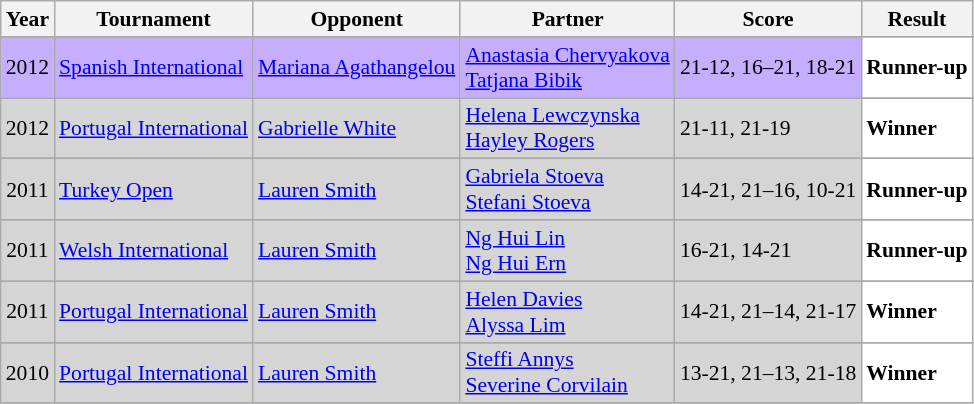<table class="sortable wikitable" style="font-size: 90%;">
<tr>
<th>Year</th>
<th>Tournament</th>
<th>Opponent</th>
<th>Partner</th>
<th>Score</th>
<th>Result</th>
</tr>
<tr>
</tr>
<tr style="background:#C6AEFF">
<td align="center">2012</td>
<td align="left"><a href='#'>Spanish International</a></td>
<td align="left"> <a href='#'>Mariana Agathangelou</a></td>
<td align="left"> <a href='#'>Anastasia Chervyakova</a><br> <a href='#'>Tatjana Bibik</a></td>
<td align="left">21-12, 16–21, 18-21</td>
<td style="text-align:left; background:white"> <strong>Runner-up</strong></td>
</tr>
<tr>
</tr>
<tr style="background:#D5D5D5">
<td align="center">2012</td>
<td align="left"><a href='#'>Portugal International</a></td>
<td align="left"> <a href='#'>Gabrielle White</a></td>
<td align="left"> <a href='#'>Helena Lewczynska</a><br> <a href='#'>Hayley Rogers</a></td>
<td align="left">21-11, 21-19</td>
<td style="text-align:left; background:white"> <strong>Winner</strong></td>
</tr>
<tr>
</tr>
<tr style="background:#D5D5D5">
<td align="center">2011</td>
<td align="left"><a href='#'>Turkey Open</a></td>
<td align="left"> <a href='#'>Lauren Smith</a></td>
<td align="left"> <a href='#'>Gabriela Stoeva</a><br> <a href='#'>Stefani Stoeva</a></td>
<td align="left">14-21, 21–16, 10-21</td>
<td style="text-align:left; background:white"> <strong>Runner-up</strong></td>
</tr>
<tr>
</tr>
<tr style="background:#D5D5D5">
<td align="center">2011</td>
<td align="left"><a href='#'>Welsh International</a></td>
<td align="left"> <a href='#'>Lauren Smith</a></td>
<td align="left"> <a href='#'>Ng Hui Lin</a><br> <a href='#'>Ng Hui Ern</a></td>
<td align="left">16-21, 14-21</td>
<td style="text-align:left; background:white"> <strong>Runner-up</strong></td>
</tr>
<tr>
</tr>
<tr style="background:#D5D5D5">
<td align="center">2011</td>
<td align="left"><a href='#'>Portugal International</a></td>
<td align="left"> <a href='#'>Lauren Smith</a></td>
<td align="left"> <a href='#'>Helen Davies</a><br> <a href='#'>Alyssa Lim</a></td>
<td align="left">14-21, 21–14, 21-17</td>
<td style="text-align:left; background:white"> <strong>Winner</strong></td>
</tr>
<tr>
</tr>
<tr style="background:#D5D5D5">
<td align="center">2010</td>
<td align="left"><a href='#'>Portugal International</a></td>
<td align="left"> <a href='#'>Lauren Smith</a></td>
<td align="left"> <a href='#'>Steffi Annys</a><br> <a href='#'>Severine Corvilain</a></td>
<td align="left">13-21, 21–13, 21-18</td>
<td style="text-align:left; background:white"> <strong>Winner</strong></td>
</tr>
<tr>
</tr>
</table>
